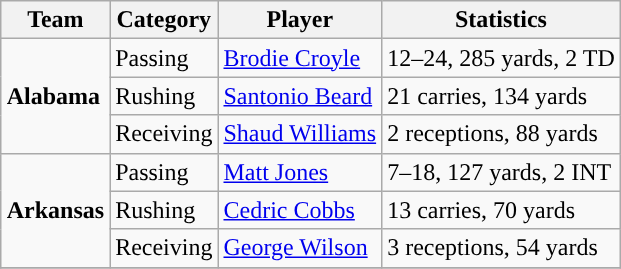<table class="wikitable" style="float: right;">
<tr>
<th>Team</th>
<th>Category</th>
<th>Player</th>
<th>Statistics</th>
</tr>
<tr>
<td rowspan=3><strong>Alabama</strong></td>
<td>Passing</td>
<td><a href='#'>Brodie Croyle</a></td>
<td>12–24, 285 yards, 2 TD</td>
</tr>
<tr>
<td>Rushing</td>
<td><a href='#'>Santonio Beard</a></td>
<td>21 carries, 134 yards</td>
</tr>
<tr>
<td>Receiving</td>
<td><a href='#'>Shaud Williams</a></td>
<td>2 receptions, 88 yards</td>
</tr>
<tr>
<td rowspan=3><strong>Arkansas</strong></td>
<td>Passing</td>
<td><a href='#'>Matt Jones</a></td>
<td>7–18, 127 yards, 2 INT</td>
</tr>
<tr>
<td>Rushing</td>
<td><a href='#'>Cedric Cobbs</a></td>
<td>13 carries, 70 yards</td>
</tr>
<tr>
<td>Receiving</td>
<td><a href='#'>George Wilson</a></td>
<td>3 receptions, 54 yards</td>
</tr>
<tr>
</tr>
</table>
